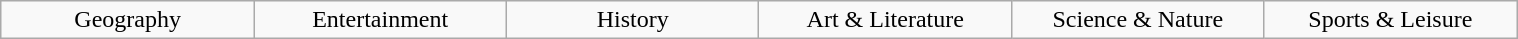<table class="wikitable" style="text-align: center; width: 80%; margin: 1em auto 1em auto;">
<tr>
<td style="width:70pt;">Geography</td>
<td style="width:70pt;">Entertainment</td>
<td style="width:70pt;">History</td>
<td style="width:70pt;">Art & Literature</td>
<td style="width:70pt;">Science & Nature</td>
<td style="width:70pt;">Sports & Leisure</td>
</tr>
</table>
